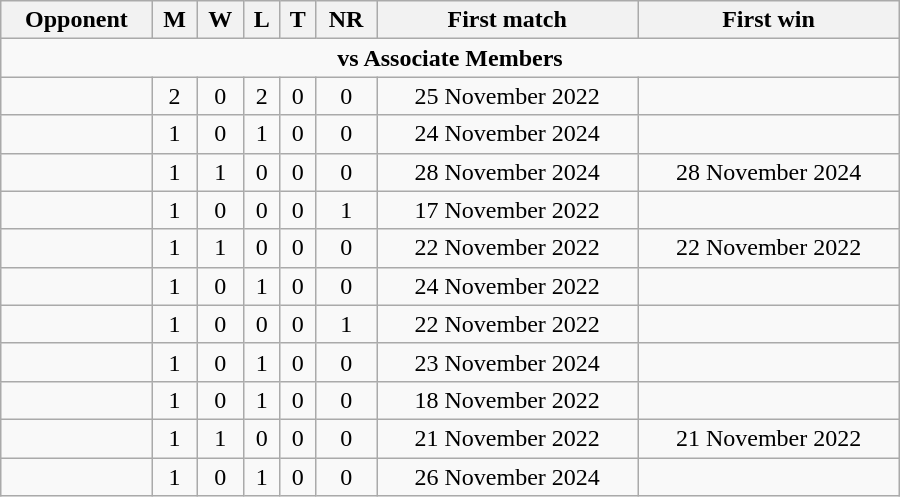<table class="wikitable" style="text-align: center; width: 600px;">
<tr>
<th>Opponent</th>
<th>M</th>
<th>W</th>
<th>L</th>
<th>T</th>
<th>NR</th>
<th>First match</th>
<th>First win</th>
</tr>
<tr>
<td colspan="8" style="text-align:center;"><strong>vs Associate Members</strong></td>
</tr>
<tr>
<td align=left></td>
<td>2</td>
<td>0</td>
<td>2</td>
<td>0</td>
<td>0</td>
<td>25 November 2022</td>
<td></td>
</tr>
<tr>
<td align=left></td>
<td>1</td>
<td>0</td>
<td>1</td>
<td>0</td>
<td>0</td>
<td>24 November 2024</td>
<td></td>
</tr>
<tr>
<td align=left></td>
<td>1</td>
<td>1</td>
<td>0</td>
<td>0</td>
<td>0</td>
<td>28 November 2024</td>
<td>28 November 2024</td>
</tr>
<tr>
<td align=left></td>
<td>1</td>
<td>0</td>
<td>0</td>
<td>0</td>
<td>1</td>
<td>17 November 2022</td>
<td></td>
</tr>
<tr>
<td align=left></td>
<td>1</td>
<td>1</td>
<td>0</td>
<td>0</td>
<td>0</td>
<td>22 November 2022</td>
<td>22 November 2022</td>
</tr>
<tr>
<td align=left></td>
<td>1</td>
<td>0</td>
<td>1</td>
<td>0</td>
<td>0</td>
<td>24 November 2022</td>
<td></td>
</tr>
<tr>
<td align=left></td>
<td>1</td>
<td>0</td>
<td>0</td>
<td>0</td>
<td>1</td>
<td>22 November 2022</td>
<td></td>
</tr>
<tr>
<td align=left></td>
<td>1</td>
<td>0</td>
<td>1</td>
<td>0</td>
<td>0</td>
<td>23 November 2024</td>
<td></td>
</tr>
<tr>
<td align=left></td>
<td>1</td>
<td>0</td>
<td>1</td>
<td>0</td>
<td>0</td>
<td>18 November 2022</td>
<td></td>
</tr>
<tr>
<td align=left></td>
<td>1</td>
<td>1</td>
<td>0</td>
<td>0</td>
<td>0</td>
<td>21 November 2022</td>
<td>21 November 2022</td>
</tr>
<tr>
<td align=left></td>
<td>1</td>
<td>0</td>
<td>1</td>
<td>0</td>
<td>0</td>
<td>26 November 2024</td>
<td></td>
</tr>
</table>
